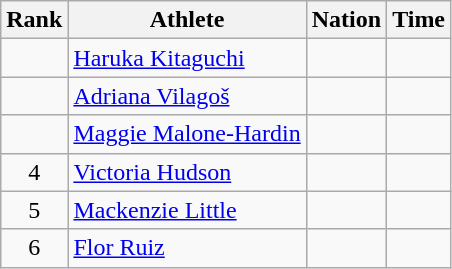<table class="wikitable">
<tr>
<th scope="col">Rank</th>
<th scope="col">Athlete</th>
<th scope="col">Nation</th>
<th scope="col">Time</th>
</tr>
<tr>
<td align=center></td>
<td><a href='#'>Haruka Kitaguchi</a></td>
<td></td>
<td></td>
</tr>
<tr>
<td align=center></td>
<td><a href='#'>Adriana Vilagoš</a></td>
<td></td>
<td></td>
</tr>
<tr>
<td align=center></td>
<td><a href='#'>Maggie Malone-Hardin</a></td>
<td></td>
<td></td>
</tr>
<tr>
<td align=center>4</td>
<td><a href='#'>Victoria Hudson</a></td>
<td></td>
<td></td>
</tr>
<tr>
<td align=center>5</td>
<td><a href='#'>Mackenzie Little</a></td>
<td></td>
<td></td>
</tr>
<tr>
<td align=center>6</td>
<td><a href='#'>Flor Ruiz</a></td>
<td></td>
<td></td>
</tr>
</table>
